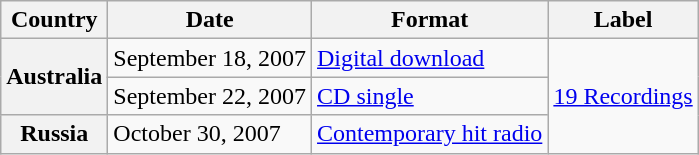<table class="wikitable plainrowheaders">
<tr>
<th scope="col">Country</th>
<th scope="col">Date</th>
<th scope="col">Format</th>
<th scope="col">Label</th>
</tr>
<tr>
<th scope="row" rowspan="2">Australia</th>
<td>September 18, 2007</td>
<td><a href='#'>Digital download</a></td>
<td rowspan="3"><a href='#'>19 Recordings</a></td>
</tr>
<tr>
<td>September 22, 2007</td>
<td><a href='#'>CD single</a></td>
</tr>
<tr>
<th scope="row">Russia</th>
<td>October 30, 2007</td>
<td><a href='#'>Contemporary hit radio</a></td>
</tr>
</table>
